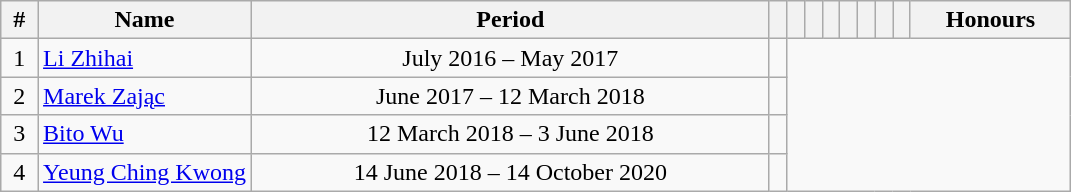<table class="wikitable sortable" style="text-align:center;">
<tr>
<th>#</th>
<th width=20%>Name</th>
<th class="unsortable">Period</th>
<th></th>
<th></th>
<th></th>
<th></th>
<th></th>
<th></th>
<th></th>
<th></th>
<th class="unsortable">Honours</th>
</tr>
<tr>
<td>1</td>
<td style="text-align: left;"> <a href='#'>Li Zhihai</a></td>
<td>July 2016 – May 2017<br></td>
<td></td>
</tr>
<tr>
<td>2</td>
<td style="text-align: left;"> <a href='#'>Marek Zając</a></td>
<td>June 2017 – 12 March 2018<br></td>
<td></td>
</tr>
<tr>
<td>3</td>
<td style="text-align: left;"> <a href='#'>Bito Wu</a></td>
<td>12 March 2018 – 3 June 2018<br></td>
<td></td>
</tr>
<tr>
<td>4</td>
<td style="text-align: left;"> <a href='#'>Yeung Ching Kwong</a></td>
<td>14 June 2018 – 14 October 2020<br></td>
<td></td>
</tr>
</table>
